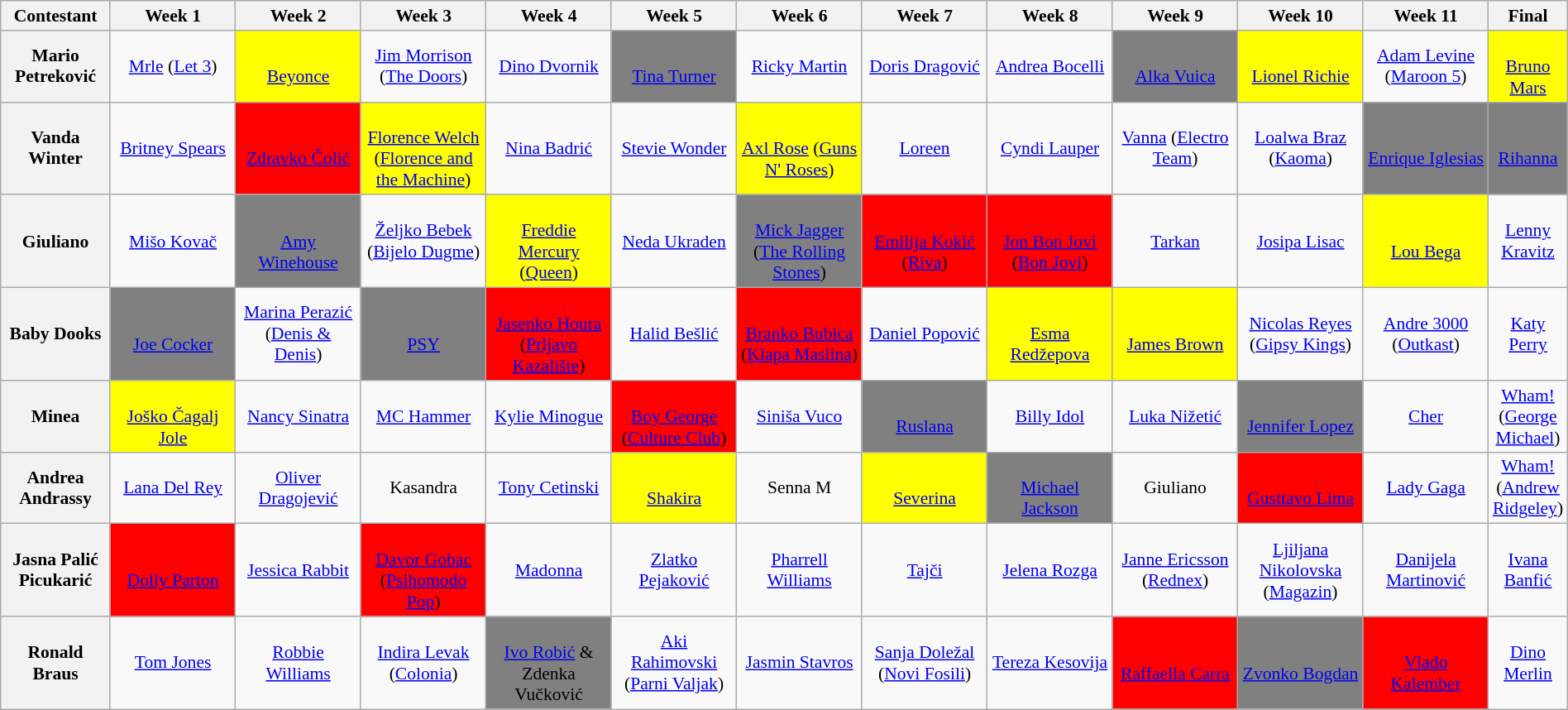<table class="wikitable" style="font-size:90%; width:100%; text-align:center; margin-left: auto; margin-right: auto">
<tr>
<th style="width: 7%;">Contestant</th>
<th style="width: 8%;">Week 1</th>
<th style="width: 8%;">Week 2</th>
<th style="width: 8%;">Week 3</th>
<th style="width: 8%;">Week 4</th>
<th style="width: 8%;">Week 5</th>
<th style="width: 8%;">Week 6</th>
<th style="width: 8%;">Week 7</th>
<th style="width: 8%;">Week 8</th>
<th style="width: 8%;">Week 9</th>
<th style="width: 8%;">Week 10</th>
<th style="width: 8%;">Week 11</th>
<th style="width: 8%;">Final</th>
</tr>
<tr>
<th>Mario Petreković</th>
<td><a href='#'>Mrle</a> (<a href='#'>Let 3</a>)</td>
<td style="background:yellow"><br><a href='#'>Beyonce</a></td>
<td><a href='#'>Jim Morrison</a> (<a href='#'>The Doors</a>)</td>
<td><a href='#'>Dino Dvornik</a></td>
<td style="background:gray"><br><a href='#'>Tina Turner</a></td>
<td><a href='#'>Ricky Martin</a></td>
<td><a href='#'>Doris Dragović</a></td>
<td><a href='#'>Andrea Bocelli</a></td>
<td style="background:gray"><br><a href='#'>Alka Vuica</a></td>
<td style="background:yellow"><br><a href='#'>Lionel Richie</a></td>
<td><a href='#'>Adam Levine</a> (<a href='#'>Maroon 5</a>)</td>
<td style="background:yellow"><br><a href='#'>Bruno Mars</a></td>
</tr>
<tr>
<th>Vanda Winter</th>
<td><a href='#'>Britney Spears</a></td>
<td style="background:red"><br><a href='#'>Zdravko Čolić</a></td>
<td style="background:yellow"><br><a href='#'>Florence Welch</a> (<a href='#'>Florence and the Machine</a>)</td>
<td><a href='#'>Nina Badrić</a></td>
<td><a href='#'>Stevie Wonder</a></td>
<td style="background:yellow"><br><a href='#'>Axl Rose</a> (<a href='#'>Guns N' Roses</a>)</td>
<td><a href='#'>Loreen</a></td>
<td><a href='#'>Cyndi Lauper</a></td>
<td><a href='#'>Vanna</a> (<a href='#'>Electro Team</a>)</td>
<td><a href='#'>Loalwa Braz</a> (<a href='#'>Kaoma</a>)</td>
<td style="background:gray"><br><a href='#'>Enrique Iglesias</a></td>
<td style="background:gray"><br><a href='#'>Rihanna</a></td>
</tr>
<tr>
<th>Giuliano</th>
<td><a href='#'>Mišo Kovač</a></td>
<td style="background:gray"><br><a href='#'>Amy Winehouse</a></td>
<td><a href='#'>Željko Bebek</a> (<a href='#'>Bijelo Dugme</a>)</td>
<td style="background:yellow"><br><a href='#'>Freddie Mercury</a> (<a href='#'>Queen</a>)</td>
<td><a href='#'>Neda Ukraden</a></td>
<td style="background:gray"><br><a href='#'>Mick Jagger</a> (<a href='#'>The Rolling Stones</a>)</td>
<td style="background:red"><br><a href='#'>Emilija Kokić</a> (<a href='#'>Riva</a>)</td>
<td style="background:red"><br><a href='#'>Jon Bon Jovi</a> (<a href='#'>Bon Jovi</a>)</td>
<td><a href='#'>Tarkan</a></td>
<td><a href='#'>Josipa Lisac</a></td>
<td style="background:yellow"><br><a href='#'>Lou Bega</a></td>
<td><a href='#'>Lenny Kravitz</a></td>
</tr>
<tr>
<th>Baby Dooks</th>
<td style="background:gray"><br><a href='#'>Joe Cocker</a></td>
<td><a href='#'>Marina Perazić</a> (<a href='#'>Denis & Denis</a>)</td>
<td style="background:gray"><br><a href='#'>PSY</a></td>
<td style="background:red"><br><a href='#'>Jasenko Houra</a> (<a href='#'>Prljavo Kazalište</a>)</td>
<td><a href='#'>Halid Bešlić</a></td>
<td style="background:red"><br><a href='#'>Branko Bubica</a> (<a href='#'>Klapa Maslina</a>)</td>
<td><a href='#'>Daniel Popović</a></td>
<td style="background:yellow"><br><a href='#'>Esma Redžepova</a></td>
<td style="background:yellow"><br><a href='#'>James Brown</a></td>
<td><a href='#'>Nicolas Reyes</a> (<a href='#'>Gipsy Kings</a>)</td>
<td><a href='#'>Andre 3000</a> (<a href='#'>Outkast</a>)</td>
<td><a href='#'>Katy Perry</a></td>
</tr>
<tr>
<th>Minea</th>
<td style="background:yellow"><br><a href='#'>Joško Čagalj Jole</a></td>
<td><a href='#'>Nancy Sinatra</a></td>
<td><a href='#'>MC Hammer</a></td>
<td><a href='#'>Kylie Minogue</a></td>
<td style="background:red"><br><a href='#'>Boy George</a> (<a href='#'>Culture Club</a>)</td>
<td><a href='#'>Siniša Vuco</a></td>
<td style="background:gray"><br><a href='#'>Ruslana</a></td>
<td><a href='#'>Billy Idol</a></td>
<td><a href='#'>Luka Nižetić</a></td>
<td style="background:gray"><br><a href='#'>Jennifer Lopez</a></td>
<td><a href='#'>Cher</a></td>
<td><a href='#'>Wham!</a> (<a href='#'>George Michael</a>)</td>
</tr>
<tr>
<th>Andrea Andrassy</th>
<td><a href='#'>Lana Del Rey</a></td>
<td><a href='#'>Oliver Dragojević</a></td>
<td>Kasandra</td>
<td><a href='#'>Tony Cetinski</a></td>
<td style="background:yellow"><br><a href='#'>Shakira</a></td>
<td>Senna M</td>
<td style="background:yellow"><br><a href='#'>Severina</a></td>
<td style="background:grey"><br><a href='#'>Michael Jackson</a></td>
<td>Giuliano</td>
<td style="background:red"><br><a href='#'>Gusttavo Lima</a></td>
<td><a href='#'>Lady Gaga</a></td>
<td><a href='#'>Wham!</a> (<a href='#'>Andrew Ridgeley</a>)</td>
</tr>
<tr>
<th>Jasna Palić Picukarić</th>
<td style="background:red"><br><a href='#'>Dolly Parton</a></td>
<td><a href='#'>Jessica Rabbit</a></td>
<td style="background:red"><br><a href='#'>Davor Gobac</a> (<a href='#'>Psihomodo Pop</a>)</td>
<td><a href='#'>Madonna</a></td>
<td><a href='#'>Zlatko Pejaković</a></td>
<td><a href='#'>Pharrell Williams</a></td>
<td><a href='#'>Tajči</a></td>
<td><a href='#'>Jelena Rozga</a></td>
<td><a href='#'>Janne Ericsson</a> (<a href='#'>Rednex</a>)</td>
<td><a href='#'>Ljiljana Nikolovska</a> (<a href='#'>Magazin</a>)</td>
<td><a href='#'>Danijela Martinović</a></td>
<td><a href='#'>Ivana Banfić</a></td>
</tr>
<tr>
<th>Ronald Braus</th>
<td><a href='#'>Tom Jones</a></td>
<td><a href='#'>Robbie Williams</a></td>
<td><a href='#'>Indira Levak</a> (<a href='#'>Colonia</a>)</td>
<td style="background:gray"><br><a href='#'>Ivo Robić</a> & Zdenka Vučković</td>
<td><a href='#'>Aki Rahimovski</a> (<a href='#'>Parni Valjak</a>)</td>
<td><a href='#'>Jasmin Stavros</a></td>
<td><a href='#'>Sanja Doležal</a> (<a href='#'>Novi Fosili</a>)</td>
<td><a href='#'>Tereza Kesovija</a></td>
<td style="background:red"><br><a href='#'>Raffaella Carra</a></td>
<td style="background:gray"><br><a href='#'>Zvonko Bogdan</a></td>
<td style="background:red"><br><a href='#'>Vlado Kalember</a></td>
<td><a href='#'>Dino Merlin</a></td>
</tr>
</table>
